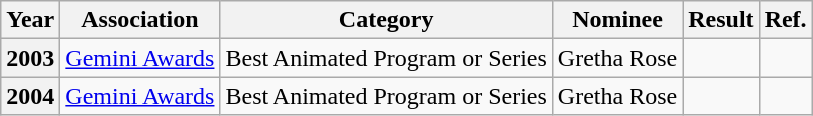<table class="wikitable sortable">
<tr>
<th scope="col">Year</th>
<th scope="col">Association</th>
<th scope="col">Category</th>
<th scope="col">Nominee</th>
<th scope="col">Result</th>
<th scope="col">Ref.</th>
</tr>
<tr>
<th scope="row">2003</th>
<td><a href='#'>Gemini Awards</a></td>
<td>Best Animated Program or Series</td>
<td>Gretha Rose</td>
<td></td>
<td></td>
</tr>
<tr>
<th scope="row">2004</th>
<td><a href='#'>Gemini Awards</a></td>
<td>Best Animated Program or Series</td>
<td>Gretha Rose</td>
<td></td>
<td></td>
</tr>
</table>
